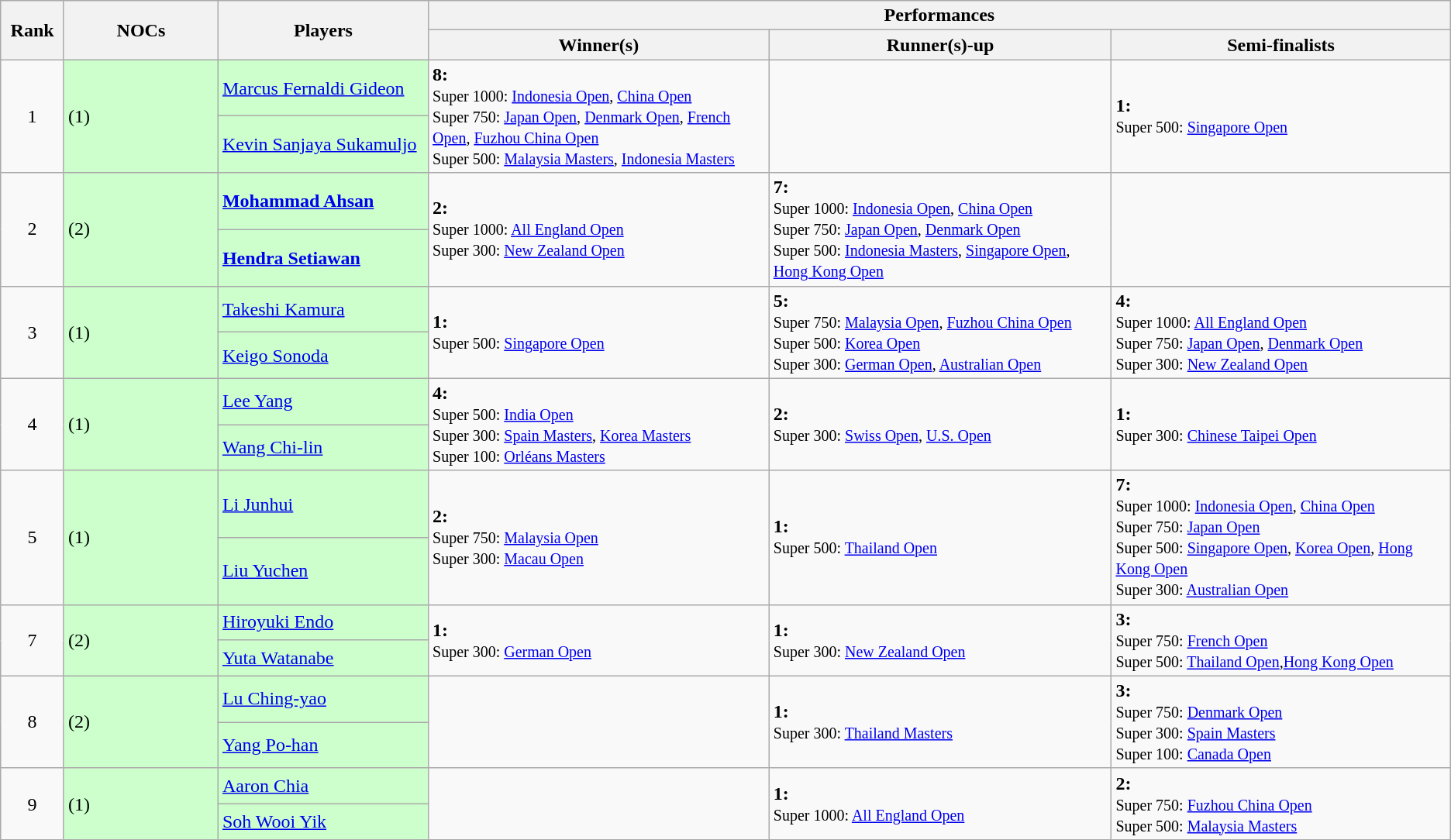<table class="wikitable" style="text-align:left">
<tr>
<th rowspan="2" width="50">Rank</th>
<th rowspan="2" width="150">NOCs</th>
<th rowspan="2" width="200">Players</th>
<th colspan="3">Performances</th>
</tr>
<tr>
<th width="350">Winner(s)</th>
<th width="350">Runner(s)-up</th>
<th width="350">Semi-finalists</th>
</tr>
<tr>
<td align="center" rowspan="2">1</td>
<td bgcolor="#ccffcc" rowspan="2"> (1)</td>
<td bgcolor="#ccffcc"><a href='#'>Marcus Fernaldi Gideon</a></td>
<td rowspan="2"><strong>8:</strong><br><small>Super 1000: <a href='#'>Indonesia Open</a>, <a href='#'>China Open</a><br>Super 750: <a href='#'>Japan Open</a>, <a href='#'>Denmark Open</a>, <a href='#'>French Open</a>, <a href='#'>Fuzhou China Open</a><br>Super 500: <a href='#'>Malaysia Masters</a>, <a href='#'>Indonesia Masters</a></small></td>
<td rowspan="2"></td>
<td rowspan="2"><strong>1:</strong><br><small>Super 500: <a href='#'>Singapore Open</a></small></td>
</tr>
<tr>
<td bgcolor="#ccffcc"><a href='#'>Kevin Sanjaya Sukamuljo</a></td>
</tr>
<tr>
<td align="center" rowspan="2">2</td>
<td bgcolor="#ccffcc" rowspan="2"> (2)</td>
<td bgcolor="#ccffcc"><strong><a href='#'>Mohammad Ahsan</a></strong></td>
<td rowspan="2"><strong>2:</strong><br><small>Super 1000: <a href='#'>All England Open</a><br>Super 300: <a href='#'>New Zealand Open</a></small></td>
<td rowspan="2"><strong>7:</strong><br><small>Super 1000: <a href='#'>Indonesia Open</a>, <a href='#'>China Open</a><br>Super 750: <a href='#'>Japan Open</a>, <a href='#'>Denmark Open</a><br>Super 500: <a href='#'>Indonesia Masters</a>, <a href='#'>Singapore Open</a>, <a href='#'>Hong Kong Open</a></small></td>
<td rowspan="2"></td>
</tr>
<tr>
<td bgcolor="#ccffcc"><strong><a href='#'>Hendra Setiawan</a></strong></td>
</tr>
<tr>
<td align="center" rowspan="2">3</td>
<td bgcolor="#ccffcc" rowspan="2"> (1)</td>
<td bgcolor="#ccffcc"><a href='#'>Takeshi Kamura</a></td>
<td rowspan="2"><strong>1:</strong><br><small>Super 500: <a href='#'>Singapore Open</a></small></td>
<td rowspan="2"><strong>5:</strong><br><small>Super 750: <a href='#'>Malaysia Open</a>, <a href='#'>Fuzhou China Open</a><br>Super 500: <a href='#'>Korea Open</a><br>Super 300: <a href='#'>German Open</a>, <a href='#'>Australian Open</a></small></td>
<td rowspan="2"><strong>4:</strong><br><small>Super 1000: <a href='#'>All England Open</a><br>Super 750: <a href='#'>Japan Open</a>, <a href='#'>Denmark Open</a><br>Super 300: <a href='#'>New Zealand Open</a></small></td>
</tr>
<tr>
<td bgcolor="#ccffcc"><a href='#'>Keigo Sonoda</a></td>
</tr>
<tr>
<td align="center" rowspan="2">4</td>
<td bgcolor="#ccffcc" rowspan="2"> (1)</td>
<td bgcolor="#ccffcc"><a href='#'>Lee Yang</a></td>
<td rowspan="2"><strong>4:</strong><br><small>Super 500: <a href='#'>India Open</a><br>Super 300: <a href='#'>Spain Masters</a>, <a href='#'>Korea Masters</a><br>Super 100: <a href='#'>Orléans Masters</a></small></td>
<td rowspan="2"><strong>2:</strong><br><small>Super 300: <a href='#'>Swiss Open</a>, <a href='#'>U.S. Open</a></small></td>
<td rowspan="2"><strong>1:</strong><br><small>Super 300: <a href='#'>Chinese Taipei Open</a></small></td>
</tr>
<tr>
<td bgcolor="#ccffcc"><a href='#'>Wang Chi-lin</a></td>
</tr>
<tr>
<td align="center" rowspan="2">5</td>
<td bgcolor="#ccffcc" rowspan="2"> (1)</td>
<td bgcolor="#ccffcc"><a href='#'>Li Junhui</a></td>
<td rowspan="2"><strong>2:</strong><br><small>Super 750: <a href='#'>Malaysia Open</a><br>Super 300: <a href='#'>Macau Open</a></small></td>
<td rowspan="2"><strong>1:</strong><br><small>Super 500: <a href='#'>Thailand Open</a></small></td>
<td rowspan="2"><strong>7:</strong><br><small>Super 1000: <a href='#'>Indonesia Open</a>, <a href='#'>China Open</a><br>Super 750: <a href='#'>Japan Open</a><br>Super 500: <a href='#'>Singapore Open</a>, <a href='#'>Korea Open</a>, <a href='#'>Hong Kong Open</a><br>Super 300: <a href='#'>Australian Open</a></small></td>
</tr>
<tr>
<td bgcolor="#ccffcc"><a href='#'>Liu Yuchen</a></td>
</tr>
<tr>
<td align="center" rowspan="2">7</td>
<td bgcolor="#ccffcc" rowspan="2"> (2)</td>
<td bgcolor="#ccffcc"><a href='#'>Hiroyuki Endo</a></td>
<td rowspan="2"><strong>1:</strong><br><small>Super 300: <a href='#'>German Open</a></small></td>
<td rowspan="2"><strong>1:</strong><br><small>Super 300: <a href='#'>New Zealand Open</a></small></td>
<td rowspan="2"><strong>3:</strong><br><small>Super 750: <a href='#'>French Open</a><br>Super 500: <a href='#'>Thailand Open</a>,<a href='#'>Hong Kong Open</a></small></td>
</tr>
<tr>
<td bgcolor="#ccffcc"><a href='#'>Yuta Watanabe</a></td>
</tr>
<tr>
<td align="center" rowspan="2">8</td>
<td bgcolor="#ccffcc" rowspan="2"> (2)</td>
<td bgcolor="#ccffcc"><a href='#'>Lu Ching-yao</a></td>
<td rowspan="2"></td>
<td rowspan="2"><strong>1:</strong><br><small>Super 300: <a href='#'>Thailand Masters</a></small></td>
<td rowspan="2"><strong>3:</strong><br><small>Super 750: <a href='#'>Denmark Open</a><br>Super 300: <a href='#'>Spain Masters</a><br>Super 100: <a href='#'>Canada Open</a></small></td>
</tr>
<tr>
<td bgcolor="#ccffcc"><a href='#'>Yang Po-han</a></td>
</tr>
<tr>
<td align="center" rowspan="2">9</td>
<td bgcolor="#ccffcc" rowspan="2"> (1)</td>
<td bgcolor="#ccffcc"><a href='#'>Aaron Chia</a></td>
<td rowspan="2"></td>
<td rowspan="2"><strong>1:</strong><br><small>Super 1000: <a href='#'>All England Open</a></small></td>
<td rowspan="2"><strong>2:</strong><br><small>Super 750: <a href='#'>Fuzhou China Open</a><br>Super 500: <a href='#'>Malaysia Masters</a></small></td>
</tr>
<tr>
<td bgcolor="#ccffcc"><a href='#'>Soh Wooi Yik</a></td>
</tr>
</table>
